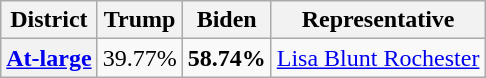<table class=wikitable>
<tr>
<th>District</th>
<th>Trump</th>
<th>Biden</th>
<th>Representative</th>
</tr>
<tr align=center>
<th><a href='#'>At-large</a></th>
<td>39.77%</td>
<td><strong>58.74%</strong></td>
<td><a href='#'>Lisa Blunt Rochester</a></td>
</tr>
</table>
